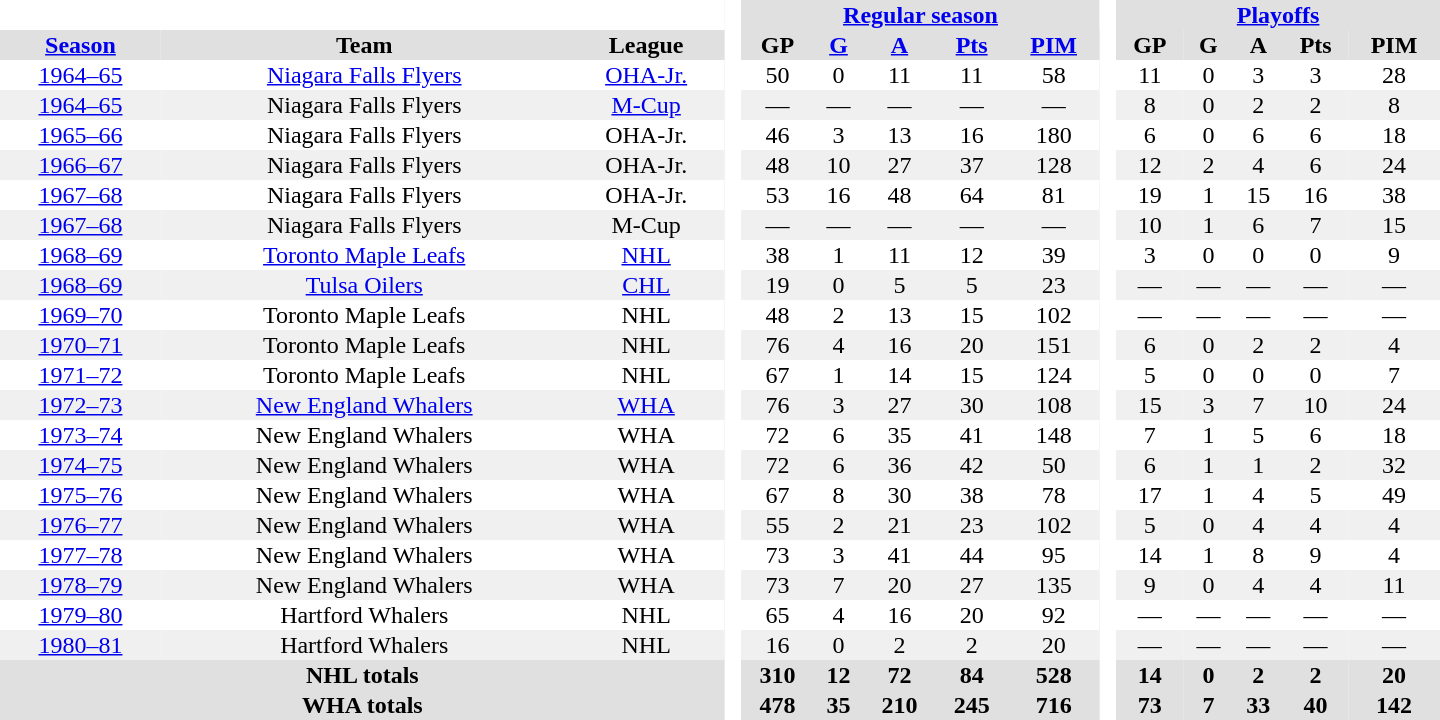<table border="0" cellpadding="1" cellspacing="0" style="text-align:center; width:60em">
<tr bgcolor="#e0e0e0">
<th colspan="3" bgcolor="#ffffff"> </th>
<th rowspan="99" bgcolor="#ffffff"> </th>
<th colspan="5"><a href='#'>Regular season</a></th>
<th rowspan="99" bgcolor="#ffffff"> </th>
<th colspan="5"><a href='#'>Playoffs</a></th>
</tr>
<tr bgcolor="#e0e0e0">
<th><a href='#'>Season</a></th>
<th>Team</th>
<th>League</th>
<th>GP</th>
<th><a href='#'>G</a></th>
<th><a href='#'>A</a></th>
<th><a href='#'>Pts</a></th>
<th><a href='#'>PIM</a></th>
<th>GP</th>
<th>G</th>
<th>A</th>
<th>Pts</th>
<th>PIM</th>
</tr>
<tr>
<td><a href='#'>1964–65</a></td>
<td><a href='#'>Niagara Falls Flyers</a></td>
<td><a href='#'>OHA-Jr.</a></td>
<td>50</td>
<td>0</td>
<td>11</td>
<td>11</td>
<td>58</td>
<td>11</td>
<td>0</td>
<td>3</td>
<td>3</td>
<td>28</td>
</tr>
<tr bgcolor="#f0f0f0">
<td><a href='#'>1964–65</a></td>
<td>Niagara Falls Flyers</td>
<td><a href='#'>M-Cup</a></td>
<td>—</td>
<td>—</td>
<td>—</td>
<td>—</td>
<td>—</td>
<td>8</td>
<td>0</td>
<td>2</td>
<td>2</td>
<td>8</td>
</tr>
<tr>
<td><a href='#'>1965–66</a></td>
<td>Niagara Falls Flyers</td>
<td>OHA-Jr.</td>
<td>46</td>
<td>3</td>
<td>13</td>
<td>16</td>
<td>180</td>
<td>6</td>
<td>0</td>
<td>6</td>
<td>6</td>
<td>18</td>
</tr>
<tr bgcolor="#f0f0f0">
<td><a href='#'>1966–67</a></td>
<td>Niagara Falls Flyers</td>
<td>OHA-Jr.</td>
<td>48</td>
<td>10</td>
<td>27</td>
<td>37</td>
<td>128</td>
<td>12</td>
<td>2</td>
<td>4</td>
<td>6</td>
<td>24</td>
</tr>
<tr>
<td><a href='#'>1967–68</a></td>
<td>Niagara Falls Flyers</td>
<td>OHA-Jr.</td>
<td>53</td>
<td>16</td>
<td>48</td>
<td>64</td>
<td>81</td>
<td>19</td>
<td>1</td>
<td>15</td>
<td>16</td>
<td>38</td>
</tr>
<tr bgcolor="#f0f0f0">
<td><a href='#'>1967–68</a></td>
<td>Niagara Falls Flyers</td>
<td>M-Cup</td>
<td>—</td>
<td>—</td>
<td>—</td>
<td>—</td>
<td>—</td>
<td>10</td>
<td>1</td>
<td>6</td>
<td>7</td>
<td>15</td>
</tr>
<tr>
<td><a href='#'>1968–69</a></td>
<td><a href='#'>Toronto Maple Leafs</a></td>
<td><a href='#'>NHL</a></td>
<td>38</td>
<td>1</td>
<td>11</td>
<td>12</td>
<td>39</td>
<td>3</td>
<td>0</td>
<td>0</td>
<td>0</td>
<td>9</td>
</tr>
<tr bgcolor="#f0f0f0">
<td><a href='#'>1968–69</a></td>
<td><a href='#'>Tulsa Oilers</a></td>
<td><a href='#'>CHL</a></td>
<td>19</td>
<td>0</td>
<td>5</td>
<td>5</td>
<td>23</td>
<td>—</td>
<td>—</td>
<td>—</td>
<td>—</td>
<td>—</td>
</tr>
<tr>
<td><a href='#'>1969–70</a></td>
<td>Toronto Maple Leafs</td>
<td>NHL</td>
<td>48</td>
<td>2</td>
<td>13</td>
<td>15</td>
<td>102</td>
<td>—</td>
<td>—</td>
<td>—</td>
<td>—</td>
<td>—</td>
</tr>
<tr bgcolor="#f0f0f0">
<td><a href='#'>1970–71</a></td>
<td>Toronto Maple Leafs</td>
<td>NHL</td>
<td>76</td>
<td>4</td>
<td>16</td>
<td>20</td>
<td>151</td>
<td>6</td>
<td>0</td>
<td>2</td>
<td>2</td>
<td>4</td>
</tr>
<tr>
<td><a href='#'>1971–72</a></td>
<td>Toronto Maple Leafs</td>
<td>NHL</td>
<td>67</td>
<td>1</td>
<td>14</td>
<td>15</td>
<td>124</td>
<td>5</td>
<td>0</td>
<td>0</td>
<td>0</td>
<td>7</td>
</tr>
<tr bgcolor="#f0f0f0">
<td><a href='#'>1972–73</a></td>
<td><a href='#'>New England Whalers</a></td>
<td><a href='#'>WHA</a></td>
<td>76</td>
<td>3</td>
<td>27</td>
<td>30</td>
<td>108</td>
<td>15</td>
<td>3</td>
<td>7</td>
<td>10</td>
<td>24</td>
</tr>
<tr>
<td><a href='#'>1973–74</a></td>
<td>New England Whalers</td>
<td>WHA</td>
<td>72</td>
<td>6</td>
<td>35</td>
<td>41</td>
<td>148</td>
<td>7</td>
<td>1</td>
<td>5</td>
<td>6</td>
<td>18</td>
</tr>
<tr bgcolor="#f0f0f0">
<td><a href='#'>1974–75</a></td>
<td>New England Whalers</td>
<td>WHA</td>
<td>72</td>
<td>6</td>
<td>36</td>
<td>42</td>
<td>50</td>
<td>6</td>
<td>1</td>
<td>1</td>
<td>2</td>
<td>32</td>
</tr>
<tr>
<td><a href='#'>1975–76</a></td>
<td>New England Whalers</td>
<td>WHA</td>
<td>67</td>
<td>8</td>
<td>30</td>
<td>38</td>
<td>78</td>
<td>17</td>
<td>1</td>
<td>4</td>
<td>5</td>
<td>49</td>
</tr>
<tr bgcolor="#f0f0f0">
<td><a href='#'>1976–77</a></td>
<td>New England Whalers</td>
<td>WHA</td>
<td>55</td>
<td>2</td>
<td>21</td>
<td>23</td>
<td>102</td>
<td>5</td>
<td>0</td>
<td>4</td>
<td>4</td>
<td>4</td>
</tr>
<tr>
<td><a href='#'>1977–78</a></td>
<td>New England Whalers</td>
<td>WHA</td>
<td>73</td>
<td>3</td>
<td>41</td>
<td>44</td>
<td>95</td>
<td>14</td>
<td>1</td>
<td>8</td>
<td>9</td>
<td>4</td>
</tr>
<tr bgcolor="#f0f0f0">
<td><a href='#'>1978–79</a></td>
<td>New England Whalers</td>
<td>WHA</td>
<td>73</td>
<td>7</td>
<td>20</td>
<td>27</td>
<td>135</td>
<td>9</td>
<td>0</td>
<td>4</td>
<td>4</td>
<td>11</td>
</tr>
<tr>
<td><a href='#'>1979–80</a></td>
<td>Hartford Whalers</td>
<td>NHL</td>
<td>65</td>
<td>4</td>
<td>16</td>
<td>20</td>
<td>92</td>
<td>—</td>
<td>—</td>
<td>—</td>
<td>—</td>
<td>—</td>
</tr>
<tr bgcolor="#f0f0f0">
<td><a href='#'>1980–81</a></td>
<td>Hartford Whalers</td>
<td>NHL</td>
<td>16</td>
<td>0</td>
<td>2</td>
<td>2</td>
<td>20</td>
<td>—</td>
<td>—</td>
<td>—</td>
<td>—</td>
<td>—</td>
</tr>
<tr bgcolor="#e0e0e0">
<th colspan=3>NHL totals</th>
<th>310</th>
<th>12</th>
<th>72</th>
<th>84</th>
<th>528</th>
<th>14</th>
<th>0</th>
<th>2</th>
<th>2</th>
<th>20</th>
</tr>
<tr bgcolor="#e0e0e0">
<th colspan=3>WHA totals</th>
<th>478</th>
<th>35</th>
<th>210</th>
<th>245</th>
<th>716</th>
<th>73</th>
<th>7</th>
<th>33</th>
<th>40</th>
<th>142</th>
</tr>
</table>
